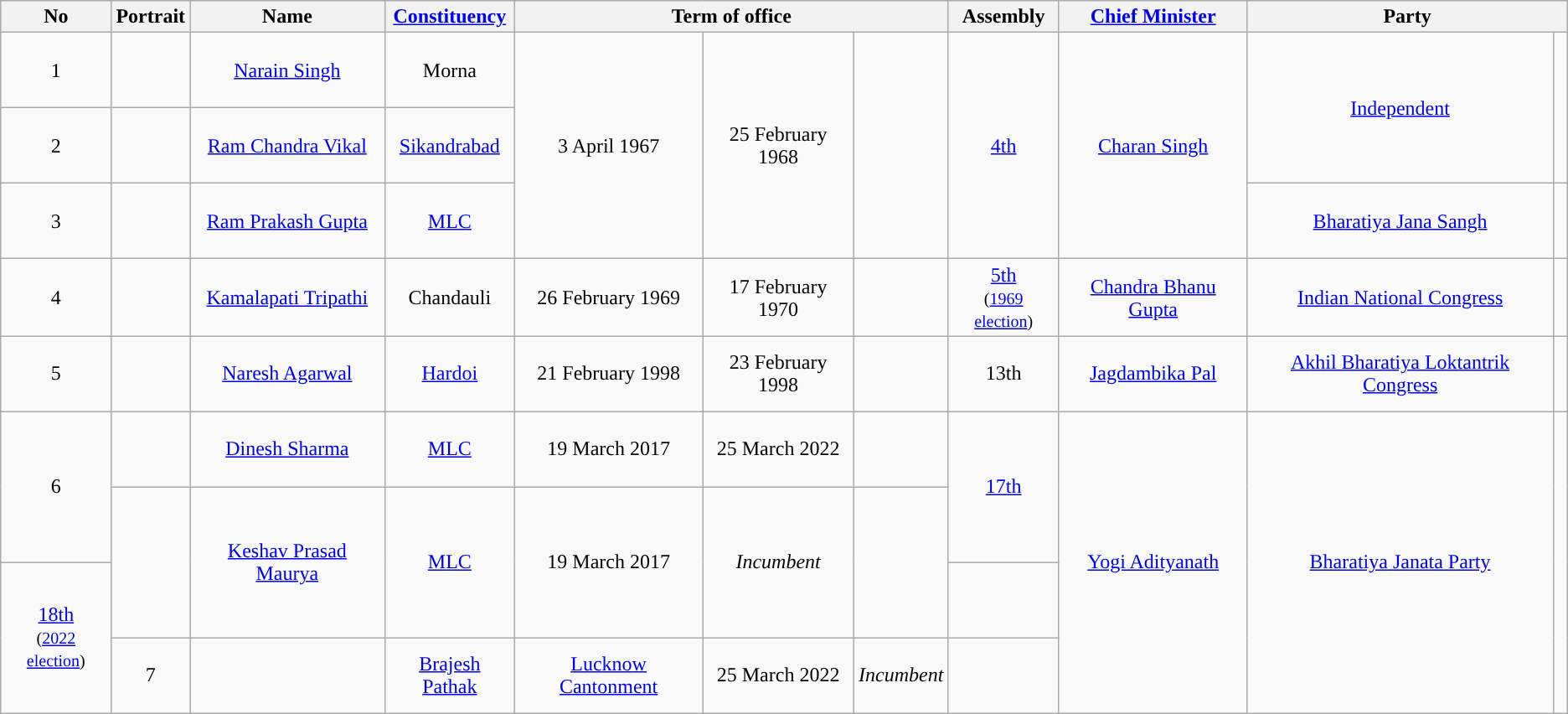<table class="wikitable">
<tr>
<th>No</th>
<th>Portrait</th>
<th>Name</th>
<th><a href='#'>Constituency</a></th>
<th colspan="3">Term of office</th>
<th>Assembly<br></th>
<th><a href='#'>Chief Minister</a></th>
<th colspan="2">Party</th>
</tr>
<tr align="center" style="height: 60px;">
<td>1</td>
<td></td>
<td><a href='#'>Narain Singh</a></td>
<td>Morna</td>
<td rowspan="3">3 April 1967</td>
<td rowspan="3">25 February 1968</td>
<td rowspan="3"></td>
<td rowspan="3"><a href='#'>4th</a><br></td>
<td rowspan="3"><a href='#'>Charan Singh</a></td>
<td rowspan="2"><a href='#'>Independent</a></td>
<td rowspan="2" width="4px" style="background-color: "></td>
</tr>
<tr align="center" style="height: 60px;">
<td>2</td>
<td></td>
<td><a href='#'>Ram Chandra Vikal</a></td>
<td><a href='#'>Sikandrabad</a></td>
</tr>
<tr align="center" style="height: 60px;">
<td>3</td>
<td></td>
<td><a href='#'>Ram Prakash Gupta</a></td>
<td><a href='#'>MLC</a></td>
<td><a href='#'>Bharatiya Jana Sangh</a></td>
<td width="4px" style="background-color: "></td>
</tr>
<tr align="center" style="height: 60px;">
<td>4</td>
<td></td>
<td><a href='#'>Kamalapati Tripathi</a></td>
<td>Chandauli</td>
<td>26 February 1969</td>
<td>17 February 1970</td>
<td></td>
<td><a href='#'>5th</a><br><small>(<a href='#'>1969 election</a>)</small></td>
<td><a href='#'>Chandra Bhanu Gupta</a></td>
<td><a href='#'>Indian National Congress</a></td>
<td width="4px" style="background-color: "></td>
</tr>
<tr align="center" style="height: 60px;">
<td>5</td>
<td></td>
<td><a href='#'>Naresh Agarwal</a></td>
<td><a href='#'>Hardoi</a></td>
<td>21 February 1998</td>
<td>23 February 1998</td>
<td></td>
<td>13th<br></td>
<td><a href='#'>Jagdambika Pal</a></td>
<td><a href='#'>Akhil Bharatiya Loktantrik Congress</a></td>
<td width="4px" style="background-color: "></td>
</tr>
<tr align="center" style="height: 60px;">
<td rowspan=2>6</td>
<td></td>
<td><a href='#'>Dinesh Sharma</a></td>
<td><a href='#'>MLC</a></td>
<td>19 March 2017</td>
<td>25 March 2022</td>
<td></td>
<td rowspan="2"><a href='#'>17th</a><br></td>
<td rowspan="4"><a href='#'>Yogi Adityanath</a></td>
<td rowspan="4"><a href='#'>Bharatiya Janata Party</a></td>
<td rowspan="4" width="4px" style="background-color: "></td>
</tr>
<tr align="center" style="height: 60px;">
<td rowspan="2"></td>
<td rowspan="2"><a href='#'>Keshav Prasad Maurya</a></td>
<td rowspan="2"><a href='#'>MLC</a></td>
<td rowspan="2">19 March 2017</td>
<td rowspan="2"><em>Incumbent</em></td>
<td rowspan="2"></td>
</tr>
<tr align="center" style="height: 60px;">
<td rowspan="2"><a href='#'>18th</a><br><small>(<a href='#'>2022 election</a>)</small></td>
</tr>
<tr align="center" style="height: 60px;">
<td>7</td>
<td></td>
<td><a href='#'>Brajesh Pathak</a></td>
<td><a href='#'>Lucknow Cantonment</a></td>
<td>25 March 2022</td>
<td><em>Incumbent</em></td>
<td></td>
</tr>
</table>
